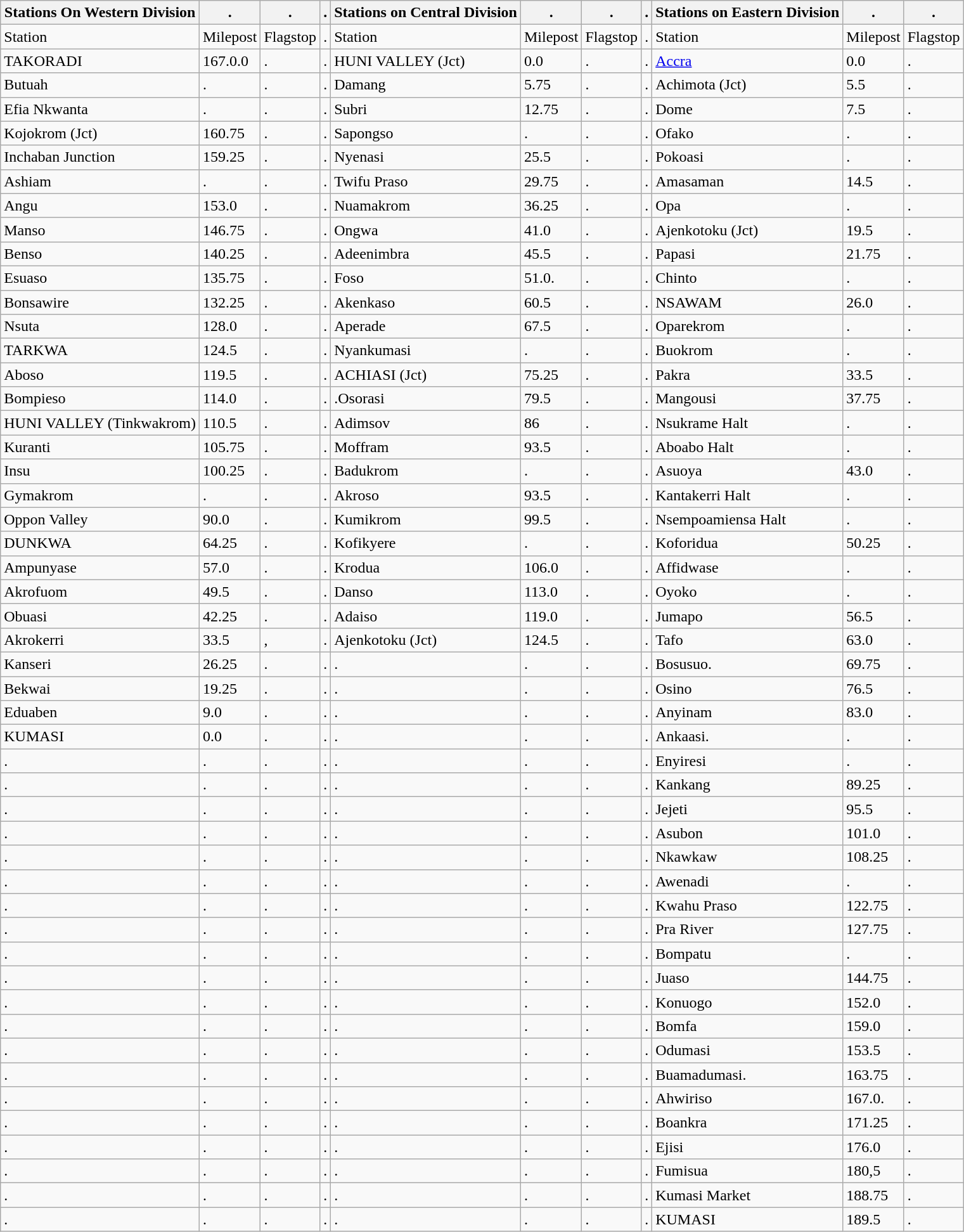<table class="wikitable">
<tr>
<th>Stations On Western Division</th>
<th>.</th>
<th>.</th>
<th>.</th>
<th>Stations on Central Division</th>
<th>.</th>
<th>.</th>
<th>.</th>
<th>Stations on Eastern Division</th>
<th>.</th>
<th>.</th>
</tr>
<tr>
<td>Station</td>
<td>Milepost</td>
<td>Flagstop</td>
<td>.</td>
<td>Station</td>
<td>Milepost</td>
<td>Flagstop</td>
<td>.</td>
<td>Station</td>
<td>Milepost</td>
<td>Flagstop</td>
</tr>
<tr>
<td>TAKORADI</td>
<td>167.0.0</td>
<td>.</td>
<td>.</td>
<td>HUNI VALLEY (Jct)</td>
<td>0.0</td>
<td>.</td>
<td>.</td>
<td><a href='#'>Accra</a></td>
<td>0.0</td>
<td>.</td>
</tr>
<tr>
<td>Butuah</td>
<td>.</td>
<td>.</td>
<td>.</td>
<td>Damang</td>
<td>5.75</td>
<td>.</td>
<td>.</td>
<td>Achimota (Jct)</td>
<td>5.5</td>
<td>.</td>
</tr>
<tr>
<td>Efia Nkwanta</td>
<td>.</td>
<td>.</td>
<td>.</td>
<td>Subri</td>
<td>12.75</td>
<td>.</td>
<td>.</td>
<td>Dome</td>
<td>7.5</td>
<td>.</td>
</tr>
<tr>
<td>Kojokrom (Jct)</td>
<td>160.75</td>
<td>.</td>
<td>.</td>
<td>Sapongso</td>
<td>.</td>
<td>.</td>
<td>.</td>
<td>Ofako</td>
<td>.</td>
<td>.</td>
</tr>
<tr>
<td>Inchaban Junction</td>
<td>159.25</td>
<td>.</td>
<td>.</td>
<td>Nyenasi</td>
<td>25.5</td>
<td>.</td>
<td>.</td>
<td>Pokoasi</td>
<td>.</td>
<td>.</td>
</tr>
<tr>
<td>Ashiam</td>
<td>.</td>
<td>.</td>
<td>.</td>
<td>Twifu Praso</td>
<td>29.75</td>
<td>.</td>
<td>.</td>
<td>Amasaman</td>
<td>14.5</td>
<td>.</td>
</tr>
<tr>
<td>Angu</td>
<td>153.0</td>
<td>.</td>
<td>.</td>
<td>Nuamakrom</td>
<td>36.25</td>
<td>.</td>
<td>.</td>
<td>Opa</td>
<td>.</td>
<td>.</td>
</tr>
<tr>
<td>Manso</td>
<td>146.75</td>
<td>.</td>
<td>.</td>
<td>Ongwa</td>
<td>41.0</td>
<td>.</td>
<td>.</td>
<td>Ajenkotoku (Jct)</td>
<td>19.5</td>
<td>.</td>
</tr>
<tr>
<td>Benso</td>
<td>140.25</td>
<td>.</td>
<td>.</td>
<td>Adeenimbra</td>
<td>45.5</td>
<td>.</td>
<td>.</td>
<td>Papasi</td>
<td>21.75</td>
<td>.</td>
</tr>
<tr>
<td>Esuaso</td>
<td>135.75</td>
<td>.</td>
<td>.</td>
<td>Foso</td>
<td>51.0.</td>
<td>.</td>
<td>.</td>
<td>Chinto</td>
<td>.</td>
<td>.</td>
</tr>
<tr>
<td>Bonsawire</td>
<td>132.25</td>
<td>.</td>
<td>.</td>
<td>Akenkaso</td>
<td>60.5</td>
<td>.</td>
<td>.</td>
<td>NSAWAM</td>
<td>26.0</td>
<td>.</td>
</tr>
<tr>
<td>Nsuta</td>
<td>128.0</td>
<td>.</td>
<td>.</td>
<td>Aperade</td>
<td>67.5</td>
<td>.</td>
<td>.</td>
<td>Oparekrom</td>
<td>.</td>
<td>.</td>
</tr>
<tr>
<td>TARKWA</td>
<td>124.5</td>
<td>.</td>
<td>.</td>
<td>Nyankumasi</td>
<td>.</td>
<td>.</td>
<td>.</td>
<td>Buokrom</td>
<td>.</td>
<td>.</td>
</tr>
<tr>
<td>Aboso</td>
<td>119.5</td>
<td>.</td>
<td>.</td>
<td>ACHIASI (Jct)</td>
<td>75.25</td>
<td>.</td>
<td>.</td>
<td>Pakra</td>
<td>33.5</td>
<td>.</td>
</tr>
<tr>
<td>Bompieso</td>
<td>114.0</td>
<td>.</td>
<td>.</td>
<td>.Osorasi</td>
<td>79.5</td>
<td>.</td>
<td>.</td>
<td>Mangousi</td>
<td>37.75</td>
<td>.</td>
</tr>
<tr>
<td>HUNI VALLEY (Tinkwakrom)</td>
<td>110.5</td>
<td>.</td>
<td>.</td>
<td>Adimsov</td>
<td>86</td>
<td>.</td>
<td>.</td>
<td>Nsukrame Halt</td>
<td>.</td>
<td>.</td>
</tr>
<tr>
<td>Kuranti</td>
<td>105.75</td>
<td>.</td>
<td>.</td>
<td>Moffram</td>
<td>93.5</td>
<td>.</td>
<td>.</td>
<td>Aboabo Halt</td>
<td>.</td>
<td>.</td>
</tr>
<tr>
<td>Insu</td>
<td>100.25</td>
<td>.</td>
<td>.</td>
<td>Badukrom</td>
<td>.</td>
<td>.</td>
<td>.</td>
<td>Asuoya</td>
<td>43.0</td>
<td>.</td>
</tr>
<tr>
<td>Gymakrom</td>
<td>.</td>
<td>.</td>
<td>.</td>
<td>Akroso</td>
<td>93.5</td>
<td>.</td>
<td>.</td>
<td>Kantakerri Halt</td>
<td>.</td>
<td>.</td>
</tr>
<tr>
<td>Oppon Valley</td>
<td>90.0</td>
<td>.</td>
<td>.</td>
<td>Kumikrom</td>
<td>99.5</td>
<td>.</td>
<td>.</td>
<td>Nsempoamiensa Halt</td>
<td>.</td>
<td>.</td>
</tr>
<tr>
<td>DUNKWA</td>
<td>64.25</td>
<td>.</td>
<td>.</td>
<td>Kofikyere</td>
<td>.</td>
<td>.</td>
<td>.</td>
<td>Koforidua</td>
<td>50.25</td>
<td>.</td>
</tr>
<tr>
<td>Ampunyase</td>
<td>57.0</td>
<td>.</td>
<td>.</td>
<td>Krodua</td>
<td>106.0</td>
<td>.</td>
<td>.</td>
<td>Affidwase</td>
<td>.</td>
<td>.</td>
</tr>
<tr>
<td>Akrofuom</td>
<td>49.5</td>
<td>.</td>
<td>.</td>
<td>Danso</td>
<td>113.0</td>
<td>.</td>
<td>.</td>
<td>Oyoko</td>
<td>.</td>
<td>.</td>
</tr>
<tr>
<td>Obuasi</td>
<td>42.25</td>
<td>.</td>
<td>.</td>
<td>Adaiso</td>
<td>119.0</td>
<td>.</td>
<td>.</td>
<td>Jumapo</td>
<td>56.5</td>
<td>.</td>
</tr>
<tr>
<td>Akrokerri</td>
<td>33.5</td>
<td>,</td>
<td>.</td>
<td>Ajenkotoku (Jct)</td>
<td>124.5</td>
<td>.</td>
<td>.</td>
<td>Tafo</td>
<td>63.0</td>
<td>.</td>
</tr>
<tr>
<td>Kanseri</td>
<td>26.25</td>
<td>.</td>
<td>.</td>
<td>.</td>
<td>.</td>
<td>.</td>
<td>.</td>
<td>Bosusuo.</td>
<td>69.75</td>
<td>.</td>
</tr>
<tr>
<td>Bekwai</td>
<td>19.25</td>
<td>.</td>
<td>.</td>
<td>.</td>
<td>.</td>
<td>.</td>
<td>.</td>
<td>Osino</td>
<td>76.5</td>
<td>.</td>
</tr>
<tr>
<td>Eduaben</td>
<td>9.0</td>
<td>.</td>
<td>.</td>
<td>.</td>
<td>.</td>
<td>.</td>
<td>.</td>
<td>Anyinam</td>
<td>83.0</td>
<td>.</td>
</tr>
<tr>
<td>KUMASI</td>
<td>0.0</td>
<td>.</td>
<td>.</td>
<td>.</td>
<td>.</td>
<td>.</td>
<td>.</td>
<td>Ankaasi.</td>
<td>.</td>
<td>.</td>
</tr>
<tr>
<td>.</td>
<td>.</td>
<td>.</td>
<td>.</td>
<td>.</td>
<td>.</td>
<td>.</td>
<td>.</td>
<td>Enyiresi</td>
<td>.</td>
<td>.</td>
</tr>
<tr>
<td>.</td>
<td>.</td>
<td>.</td>
<td>.</td>
<td>.</td>
<td>.</td>
<td>.</td>
<td>.</td>
<td>Kankang</td>
<td>89.25</td>
<td>.</td>
</tr>
<tr>
<td>.</td>
<td>.</td>
<td>.</td>
<td>.</td>
<td>.</td>
<td>.</td>
<td>.</td>
<td>.</td>
<td>Jejeti</td>
<td>95.5</td>
<td>.</td>
</tr>
<tr>
<td>.</td>
<td>.</td>
<td>.</td>
<td>.</td>
<td>.</td>
<td>.</td>
<td>.</td>
<td>.</td>
<td>Asubon</td>
<td>101.0</td>
<td>.</td>
</tr>
<tr>
<td>.</td>
<td>.</td>
<td>.</td>
<td>.</td>
<td>.</td>
<td>.</td>
<td>.</td>
<td>.</td>
<td>Nkawkaw</td>
<td>108.25</td>
<td>.</td>
</tr>
<tr>
<td>.</td>
<td>.</td>
<td>.</td>
<td>.</td>
<td>.</td>
<td>.</td>
<td>.</td>
<td>.</td>
<td>Awenadi</td>
<td>.</td>
<td>.</td>
</tr>
<tr>
<td>.</td>
<td>.</td>
<td>.</td>
<td>.</td>
<td>.</td>
<td>.</td>
<td>.</td>
<td>.</td>
<td>Kwahu Praso</td>
<td>122.75</td>
<td>.</td>
</tr>
<tr>
<td>.</td>
<td>.</td>
<td>.</td>
<td>.</td>
<td>.</td>
<td>.</td>
<td>.</td>
<td>.</td>
<td>Pra River</td>
<td>127.75</td>
<td>.</td>
</tr>
<tr>
<td>.</td>
<td>.</td>
<td>.</td>
<td>.</td>
<td>.</td>
<td>.</td>
<td>.</td>
<td>.</td>
<td>Bompatu</td>
<td>.</td>
<td>.</td>
</tr>
<tr>
<td>.</td>
<td>.</td>
<td>.</td>
<td>.</td>
<td>.</td>
<td>.</td>
<td>.</td>
<td>.</td>
<td>Juaso</td>
<td>144.75</td>
<td>.</td>
</tr>
<tr>
<td>.</td>
<td>.</td>
<td>.</td>
<td>.</td>
<td>.</td>
<td>.</td>
<td>.</td>
<td>.</td>
<td>Konuogo</td>
<td>152.0</td>
<td>.</td>
</tr>
<tr>
<td>.</td>
<td>.</td>
<td>.</td>
<td>.</td>
<td>.</td>
<td>.</td>
<td>.</td>
<td>.</td>
<td>Bomfa</td>
<td>159.0</td>
<td>.</td>
</tr>
<tr>
<td>.</td>
<td>.</td>
<td>.</td>
<td>.</td>
<td>.</td>
<td>.</td>
<td>.</td>
<td>.</td>
<td>Odumasi</td>
<td>153.5</td>
<td>.</td>
</tr>
<tr>
<td>.</td>
<td>.</td>
<td>.</td>
<td>.</td>
<td>.</td>
<td>.</td>
<td>.</td>
<td>.</td>
<td>Buamadumasi.</td>
<td>163.75</td>
<td>.</td>
</tr>
<tr>
<td>.</td>
<td>.</td>
<td>.</td>
<td>.</td>
<td>.</td>
<td>.</td>
<td>.</td>
<td>.</td>
<td>Ahwiriso</td>
<td>167.0.</td>
<td>.</td>
</tr>
<tr>
<td>.</td>
<td>.</td>
<td>.</td>
<td>.</td>
<td>.</td>
<td>.</td>
<td>.</td>
<td>.</td>
<td>Boankra</td>
<td>171.25</td>
<td>.</td>
</tr>
<tr>
<td>.</td>
<td>.</td>
<td>.</td>
<td>.</td>
<td>.</td>
<td>.</td>
<td>.</td>
<td>.</td>
<td>Ejisi</td>
<td>176.0</td>
<td>.</td>
</tr>
<tr>
<td>.</td>
<td>.</td>
<td>.</td>
<td>.</td>
<td>.</td>
<td>.</td>
<td>.</td>
<td>.</td>
<td>Fumisua</td>
<td>180,5</td>
<td>.</td>
</tr>
<tr>
<td>.</td>
<td>.</td>
<td>.</td>
<td>.</td>
<td>.</td>
<td>.</td>
<td>.</td>
<td>.</td>
<td>Kumasi Market</td>
<td>188.75</td>
<td>.</td>
</tr>
<tr>
<td>.</td>
<td>.</td>
<td>.</td>
<td>.</td>
<td>.</td>
<td>.</td>
<td>.</td>
<td>.</td>
<td>KUMASI</td>
<td>189.5</td>
<td>.</td>
</tr>
</table>
